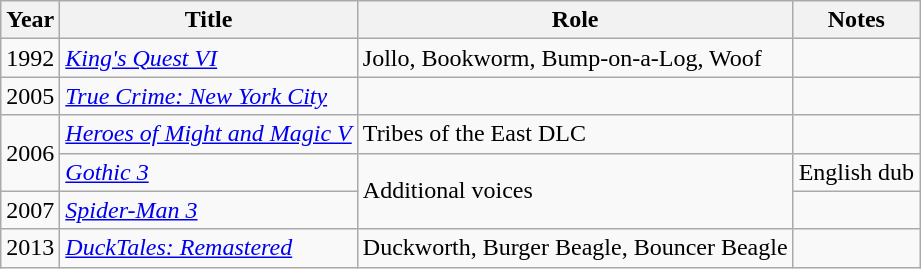<table class="wikitable sortable plainrowheaders" style="white-space:nowrap">
<tr>
<th>Year</th>
<th>Title</th>
<th>Role</th>
<th>Notes</th>
</tr>
<tr>
<td>1992</td>
<td><em><a href='#'>King's Quest VI</a></em></td>
<td>Jollo, Bookworm, Bump-on-a-Log, Woof</td>
<td></td>
</tr>
<tr>
<td>2005</td>
<td><em><a href='#'>True Crime: New York City</a></em></td>
<td></td>
<td></td>
</tr>
<tr>
<td rowspan=2>2006</td>
<td><em><a href='#'>Heroes of Might and Magic V</a></em></td>
<td>Tribes of the East DLC</td>
<td></td>
</tr>
<tr>
<td><em><a href='#'>Gothic 3</a></em></td>
<td rowspan=2>Additional voices</td>
<td>English dub</td>
</tr>
<tr>
<td>2007</td>
<td><em><a href='#'>Spider-Man 3</a></em></td>
<td></td>
</tr>
<tr>
<td>2013</td>
<td><em><a href='#'>DuckTales: Remastered</a></em></td>
<td>Duckworth, Burger Beagle, Bouncer Beagle</td>
<td></td>
</tr>
</table>
